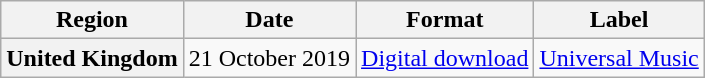<table class="wikitable plainrowheaders">
<tr>
<th>Region</th>
<th>Date</th>
<th>Format</th>
<th>Label</th>
</tr>
<tr>
<th scope="row">United Kingdom</th>
<td>21 October 2019</td>
<td><a href='#'>Digital download</a></td>
<td><a href='#'>Universal Music</a></td>
</tr>
</table>
